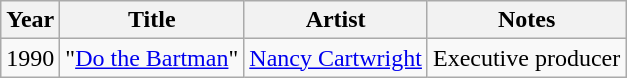<table class="wikitable sortable">
<tr>
<th>Year</th>
<th>Title</th>
<th>Artist</th>
<th class="unsortable">Notes</th>
</tr>
<tr>
<td>1990</td>
<td>"<a href='#'>Do the Bartman</a>"</td>
<td><a href='#'>Nancy Cartwright</a></td>
<td>Executive producer</td>
</tr>
</table>
